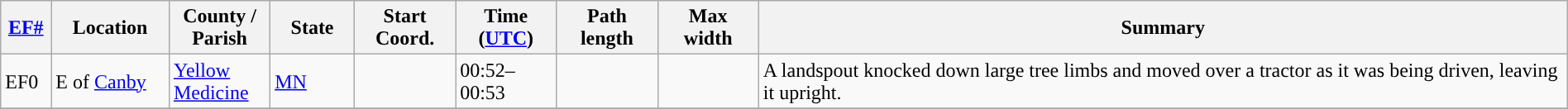<table class="wikitable sortable" style="width:100%;">
<tr>
<th scope="col"  style="width:3%; text-align:center;"><a href='#'>EF#</a></th>
<th scope="col"  style="width:7%; text-align:center;" class="unsortable">Location</th>
<th scope="col"  style="width:6%; text-align:center;" class="unsortable">County / Parish</th>
<th scope="col"  style="width:5%; text-align:center;">State</th>
<th scope="col"  style="width:6%; text-align:center;">Start Coord.</th>
<th scope="col"  style="width:6%; text-align:center;">Time (<a href='#'>UTC</a>)</th>
<th scope="col"  style="width:6%; text-align:center;">Path length</th>
<th scope="col"  style="width:6%; text-align:center;">Max width</th>
<th scope="col" class="unsortable" style="width:48%; text-align:center;">Summary</th>
</tr>
<tr>
<td>EF0</td>
<td>E of <a href='#'>Canby</a></td>
<td><a href='#'>Yellow Medicine</a></td>
<td><a href='#'>MN</a></td>
<td></td>
<td>00:52–00:53</td>
<td></td>
<td></td>
<td>A landspout knocked down large tree limbs and moved over a tractor as it was being driven, leaving it upright.</td>
</tr>
<tr>
</tr>
</table>
